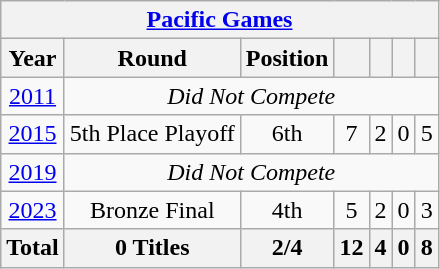<table class="wikitable" style="text-align: center;">
<tr>
<th colspan="7"><a href='#'>Pacific Games</a></th>
</tr>
<tr>
<th>Year</th>
<th>Round</th>
<th>Position</th>
<th></th>
<th></th>
<th></th>
<th></th>
</tr>
<tr>
<td> <a href='#'>2011</a></td>
<td colspan="6"><em>Did Not Compete</em></td>
</tr>
<tr>
<td> <a href='#'>2015</a></td>
<td>5th Place Playoff</td>
<td>6th</td>
<td>7</td>
<td>2</td>
<td>0</td>
<td>5</td>
</tr>
<tr>
<td> <a href='#'>2019</a></td>
<td colspan="6"><em>Did Not Compete</em></td>
</tr>
<tr>
<td> <a href='#'>2023</a></td>
<td>Bronze Final</td>
<td>4th</td>
<td>5</td>
<td>2</td>
<td>0</td>
<td>3</td>
</tr>
<tr>
<th>Total</th>
<th>0 Titles</th>
<th>2/4</th>
<th>12</th>
<th>4</th>
<th>0</th>
<th>8</th>
</tr>
</table>
